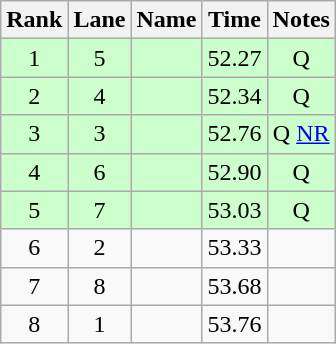<table class="wikitable sortable" style="text-align:center">
<tr>
<th>Rank</th>
<th>Lane</th>
<th>Name</th>
<th>Time</th>
<th>Notes</th>
</tr>
<tr bgcolor=ccffcc>
<td>1</td>
<td>5</td>
<td align=left></td>
<td>52.27</td>
<td>Q</td>
</tr>
<tr bgcolor=ccffcc>
<td>2</td>
<td>4</td>
<td align=left></td>
<td>52.34</td>
<td>Q</td>
</tr>
<tr bgcolor=ccffcc>
<td>3</td>
<td>3</td>
<td align=left></td>
<td>52.76</td>
<td>Q <a href='#'>NR</a></td>
</tr>
<tr bgcolor=ccffcc>
<td>4</td>
<td>6</td>
<td align=left></td>
<td>52.90</td>
<td>Q</td>
</tr>
<tr bgcolor=ccffcc>
<td>5</td>
<td>7</td>
<td align=left></td>
<td>53.03</td>
<td>Q</td>
</tr>
<tr>
<td>6</td>
<td>2</td>
<td align=left></td>
<td>53.33</td>
<td></td>
</tr>
<tr>
<td>7</td>
<td>8</td>
<td align=left></td>
<td>53.68</td>
<td></td>
</tr>
<tr>
<td>8</td>
<td>1</td>
<td align=left></td>
<td>53.76</td>
<td></td>
</tr>
</table>
